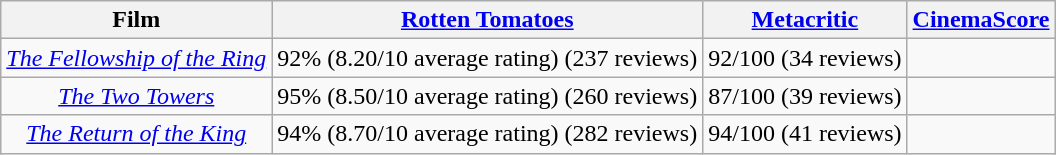<table class="wikitable sortable plainrowheaders" style="text-align:center;">
<tr>
<th>Film</th>
<th><a href='#'>Rotten Tomatoes</a></th>
<th><a href='#'>Metacritic</a></th>
<th><a href='#'>CinemaScore</a></th>
</tr>
<tr>
<td><em><a href='#'>The Fellowship of the Ring</a></em></td>
<td>92% (8.20/10 average rating) (237 reviews)</td>
<td>92/100 (34 reviews)</td>
<td></td>
</tr>
<tr>
<td><em><a href='#'>The Two Towers</a></em></td>
<td>95% (8.50/10 average rating) (260 reviews)</td>
<td>87/100 (39 reviews)</td>
<td></td>
</tr>
<tr>
<td><em><a href='#'>The Return of the King</a></em></td>
<td>94% (8.70/10 average rating) (282 reviews)</td>
<td>94/100 (41 reviews)</td>
<td></td>
</tr>
</table>
